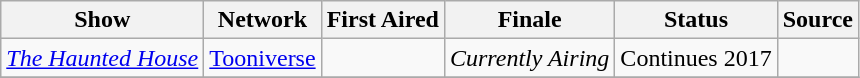<table class="wikitable sortable">
<tr>
<th scope="col">Show</th>
<th scope="col">Network</th>
<th scope="col">First Aired</th>
<th scope="col">Finale</th>
<th scope="col">Status</th>
<th class="unsortable" scope="col">Source</th>
</tr>
<tr>
<td><em><a href='#'>The Haunted House</a></em></td>
<td><a href='#'>Tooniverse</a></td>
<td></td>
<td><em>Currently Airing</em></td>
<td>Continues 2017</td>
<td></td>
</tr>
<tr>
</tr>
</table>
